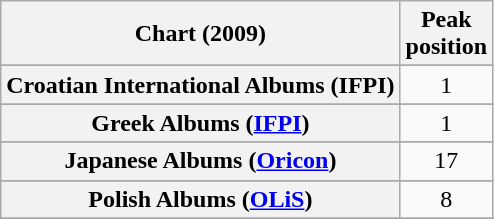<table class="wikitable sortable plainrowheaders" style="text-align:center">
<tr>
<th scope="col">Chart (2009)</th>
<th scope="col">Peak<br>position</th>
</tr>
<tr>
</tr>
<tr>
</tr>
<tr>
</tr>
<tr>
</tr>
<tr>
</tr>
<tr>
<th scope="row">Croatian International Albums (IFPI)</th>
<td>1</td>
</tr>
<tr>
</tr>
<tr>
</tr>
<tr>
</tr>
<tr>
</tr>
<tr>
</tr>
<tr>
<th scope="row">Greek Albums (<a href='#'>IFPI</a>)</th>
<td>1</td>
</tr>
<tr>
</tr>
<tr>
</tr>
<tr>
</tr>
<tr>
<th scope="row">Japanese Albums (<a href='#'>Oricon</a>)</th>
<td>17</td>
</tr>
<tr>
</tr>
<tr>
</tr>
<tr>
<th scope="row">Polish Albums (<a href='#'>OLiS</a>)</th>
<td>8</td>
</tr>
<tr>
</tr>
<tr>
</tr>
<tr>
</tr>
<tr>
</tr>
<tr>
</tr>
<tr>
</tr>
<tr>
</tr>
<tr>
</tr>
<tr>
</tr>
</table>
